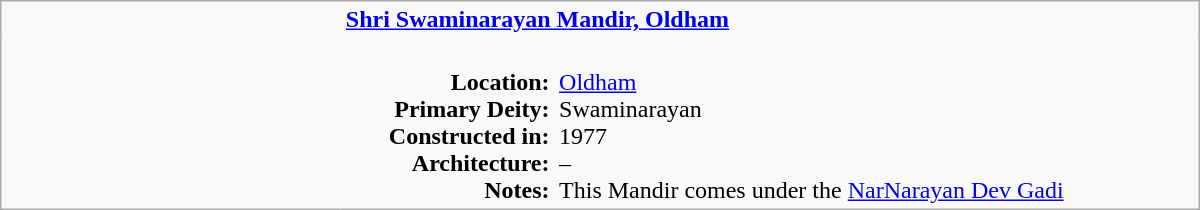<table class="wikitable plain" border="0" width="800">
<tr>
</tr>
<tr>
<td width="220px" rowspan="2" style="border:none;"></td>
<td valign="top" colspan=2 style="border:none;"><strong><a href='#'>Shri Swaminarayan Mandir, Oldham</a></strong></td>
</tr>
<tr>
<td valign="top" style="text-align:right; border:none;"><br><strong>Location:</strong><br><strong>Primary Deity:</strong>
<br><strong>Constructed in:</strong><br><strong>Architecture:</strong><br><strong>Notes:</strong></td>
<td valign="top" style="border:none;"><br><a href='#'>Oldham</a> <br>
Swaminarayan <br>
1977 <br>
– <br>
This Mandir comes under the <a href='#'>NarNarayan Dev Gadi</a></td>
</tr>
</table>
